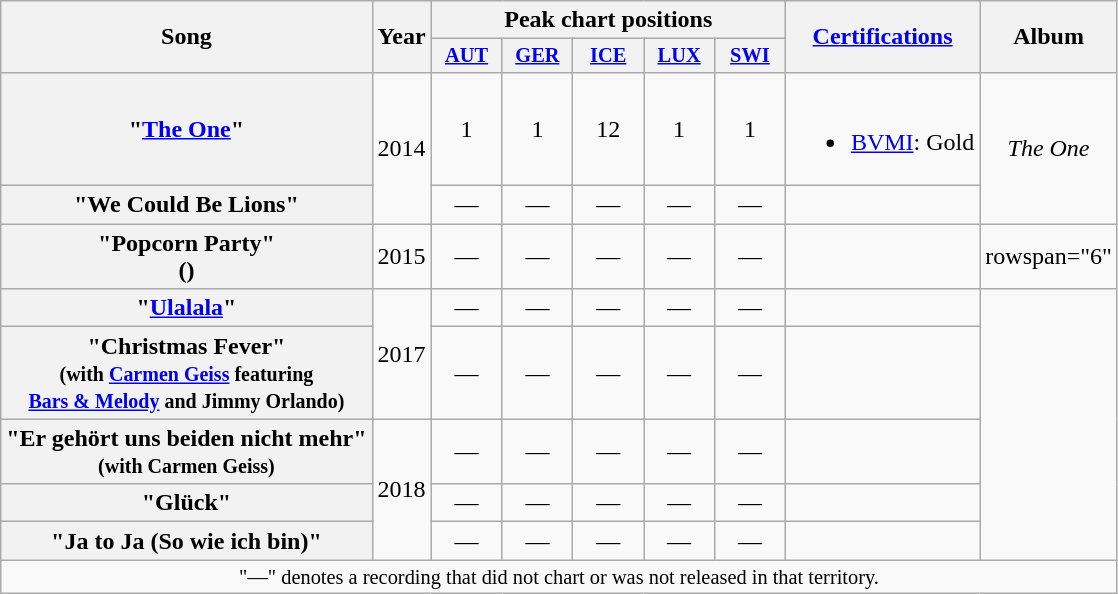<table class="wikitable plainrowheaders" style="text-align:center;" border="1">
<tr>
<th scope="col" rowspan="2">Song</th>
<th scope="col" rowspan="2">Year</th>
<th colspan="5" scope="col">Peak chart positions</th>
<th scope="col" rowspan="2"><a href='#'>Certifications</a></th>
<th scope="col" rowspan="2">Album</th>
</tr>
<tr>
<th style="width:3em;font-size:85%"><a href='#'>AUT</a> <br></th>
<th scope="col" style="width:3em;font-size:85%;"><a href='#'>GER</a> <br></th>
<th style="width:3em;font-size:85%"><a href='#'>ICE</a> <br></th>
<th scope="col" style="width:3em;font-size:85%;"><a href='#'>LUX</a><br></th>
<th scope="col" style="width:3em;font-size:85%;"><a href='#'>SWI</a><br></th>
</tr>
<tr>
<th scope="row">"<a href='#'>The One</a>"</th>
<td rowspan="2">2014</td>
<td>1</td>
<td>1</td>
<td>12</td>
<td>1</td>
<td>1</td>
<td><br><ul><li><a href='#'>BVMI</a>: Gold</li></ul></td>
<td rowspan="2"><em>The One</em></td>
</tr>
<tr>
<th scope="row">"We Could Be Lions"</th>
<td>—</td>
<td>—</td>
<td>—</td>
<td>—</td>
<td>—</td>
<td></td>
</tr>
<tr>
<th scope="row">"Popcorn Party"<br>()</th>
<td>2015</td>
<td>—</td>
<td>—</td>
<td>—</td>
<td>—</td>
<td>—</td>
<td></td>
<td>rowspan="6" </td>
</tr>
<tr>
<th scope="row">"<a href='#'>Ulalala</a>"</th>
<td rowspan="2">2017</td>
<td>—</td>
<td>—</td>
<td>—</td>
<td>—</td>
<td>—</td>
<td></td>
</tr>
<tr>
<th scope="row">"Christmas Fever"<br><small>(with <a href='#'>Carmen Geiss</a> featuring<br> <a href='#'>Bars & Melody</a> and Jimmy Orlando)</small></th>
<td>—</td>
<td>—</td>
<td>—</td>
<td>—</td>
<td>—</td>
<td></td>
</tr>
<tr>
<th scope="row">"Er gehört uns beiden nicht mehr"<br><small>(with Carmen Geiss)</small></th>
<td rowspan="3">2018</td>
<td>—</td>
<td>—</td>
<td>—</td>
<td>—</td>
<td>—</td>
<td></td>
</tr>
<tr>
<th scope="row">"Glück"</th>
<td>—</td>
<td>—</td>
<td>—</td>
<td>—</td>
<td>—</td>
<td></td>
</tr>
<tr>
<th scope="row">"Ja to Ja (So wie ich bin)"</th>
<td>—</td>
<td>—</td>
<td>—</td>
<td>—</td>
<td>—</td>
<td></td>
</tr>
<tr>
<td colspan="9" style="font-size:85%">"—" denotes a recording that did not chart or was not released in that territory.</td>
</tr>
</table>
